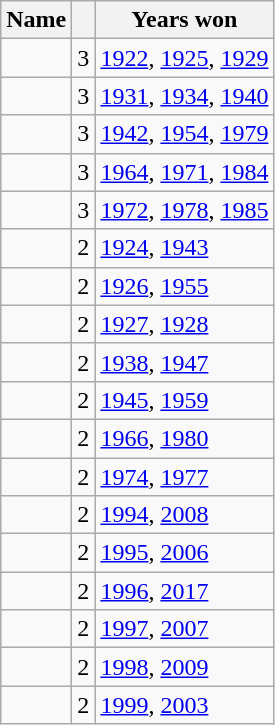<table class="wikitable sortable">
<tr>
<th scope=col>Name</th>
<th scope=col></th>
<th scope=col class=unsortable>Years won</th>
</tr>
<tr>
<td></td>
<td align=center>3</td>
<td><a href='#'>1922</a>, <a href='#'>1925</a>, <a href='#'>1929</a></td>
</tr>
<tr>
<td></td>
<td align=center>3</td>
<td><a href='#'>1931</a>, <a href='#'>1934</a>, <a href='#'>1940</a></td>
</tr>
<tr>
<td></td>
<td align=center>3</td>
<td><a href='#'>1942</a>, <a href='#'>1954</a>, <a href='#'>1979</a></td>
</tr>
<tr>
<td></td>
<td align=center>3</td>
<td><a href='#'>1964</a>, <a href='#'>1971</a>, <a href='#'>1984</a></td>
</tr>
<tr>
<td></td>
<td align=center>3</td>
<td><a href='#'>1972</a>, <a href='#'>1978</a>, <a href='#'>1985</a></td>
</tr>
<tr>
<td></td>
<td align=center>2</td>
<td><a href='#'>1924</a>, <a href='#'>1943</a></td>
</tr>
<tr>
<td></td>
<td align=center>2</td>
<td><a href='#'>1926</a>, <a href='#'>1955</a></td>
</tr>
<tr>
<td></td>
<td align=center>2</td>
<td><a href='#'>1927</a>, <a href='#'>1928</a></td>
</tr>
<tr>
<td></td>
<td align=center>2</td>
<td><a href='#'>1938</a>, <a href='#'>1947</a></td>
</tr>
<tr>
<td></td>
<td align=center>2</td>
<td><a href='#'>1945</a>, <a href='#'>1959</a></td>
</tr>
<tr>
<td></td>
<td align=center>2</td>
<td><a href='#'>1966</a>, <a href='#'>1980</a></td>
</tr>
<tr>
<td></td>
<td align=center>2</td>
<td><a href='#'>1974</a>, <a href='#'>1977</a></td>
</tr>
<tr>
<td></td>
<td align=center>2</td>
<td><a href='#'>1994</a>, <a href='#'>2008</a></td>
</tr>
<tr>
<td></td>
<td align=center>2</td>
<td><a href='#'>1995</a>, <a href='#'>2006</a></td>
</tr>
<tr>
<td></td>
<td align=center>2</td>
<td><a href='#'>1996</a>, <a href='#'>2017</a></td>
</tr>
<tr>
<td></td>
<td align=center>2</td>
<td><a href='#'>1997</a>, <a href='#'>2007</a></td>
</tr>
<tr>
<td></td>
<td align=center>2</td>
<td><a href='#'>1998</a>, <a href='#'>2009</a></td>
</tr>
<tr>
<td></td>
<td align=center>2</td>
<td><a href='#'>1999</a>, <a href='#'>2003</a></td>
</tr>
</table>
